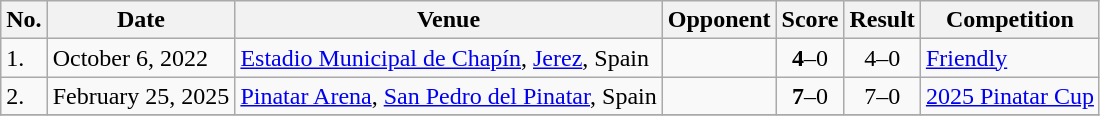<table class="wikitable">
<tr>
<th>No.</th>
<th>Date</th>
<th>Venue</th>
<th>Opponent</th>
<th>Score</th>
<th>Result</th>
<th>Competition</th>
</tr>
<tr>
<td>1.</td>
<td>October 6, 2022</td>
<td><a href='#'>Estadio Municipal de Chapín</a>, <a href='#'>Jerez</a>, Spain</td>
<td></td>
<td align=center><strong>4</strong>–0</td>
<td align=center>4–0</td>
<td><a href='#'>Friendly</a></td>
</tr>
<tr>
<td>2.</td>
<td>February 25, 2025</td>
<td><a href='#'>Pinatar Arena</a>, <a href='#'>San Pedro del Pinatar</a>, Spain</td>
<td></td>
<td align=center><strong>7</strong>–0</td>
<td align=center>7–0</td>
<td><a href='#'>2025 Pinatar Cup</a></td>
</tr>
<tr>
</tr>
</table>
